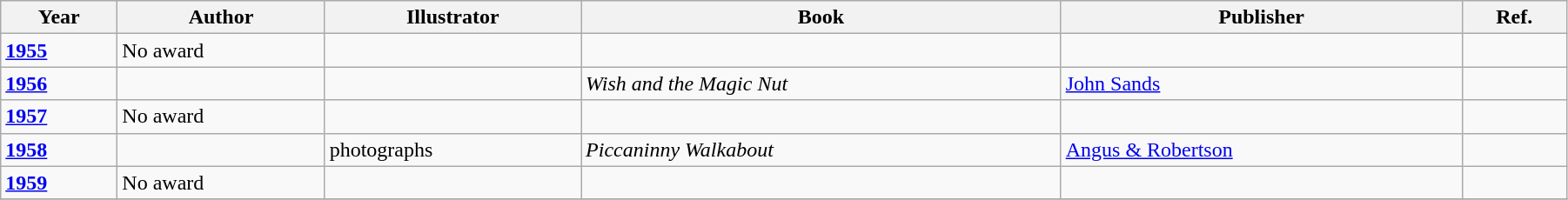<table class="wikitable sortable mw-collapsible" width="95%">
<tr>
<th>Year</th>
<th>Author</th>
<th>Illustrator</th>
<th>Book</th>
<th>Publisher</th>
<th>Ref.</th>
</tr>
<tr>
<td><strong><a href='#'>1955</a></strong></td>
<td>No award</td>
<td></td>
<td></td>
<td></td>
<td></td>
</tr>
<tr>
<td><strong><a href='#'>1956</a></strong></td>
<td></td>
<td></td>
<td><em>Wish and the Magic Nut</em></td>
<td><a href='#'>John Sands</a></td>
<td></td>
</tr>
<tr>
<td><strong><a href='#'>1957</a></strong></td>
<td>No award</td>
<td></td>
<td></td>
<td></td>
<td></td>
</tr>
<tr>
<td><strong><a href='#'>1958</a></strong></td>
<td></td>
<td>photographs</td>
<td><em>Piccaninny Walkabout</em></td>
<td><a href='#'>Angus & Robertson</a></td>
<td></td>
</tr>
<tr>
<td><strong><a href='#'>1959</a></strong></td>
<td>No award</td>
<td></td>
<td></td>
<td></td>
<td></td>
</tr>
<tr>
</tr>
</table>
